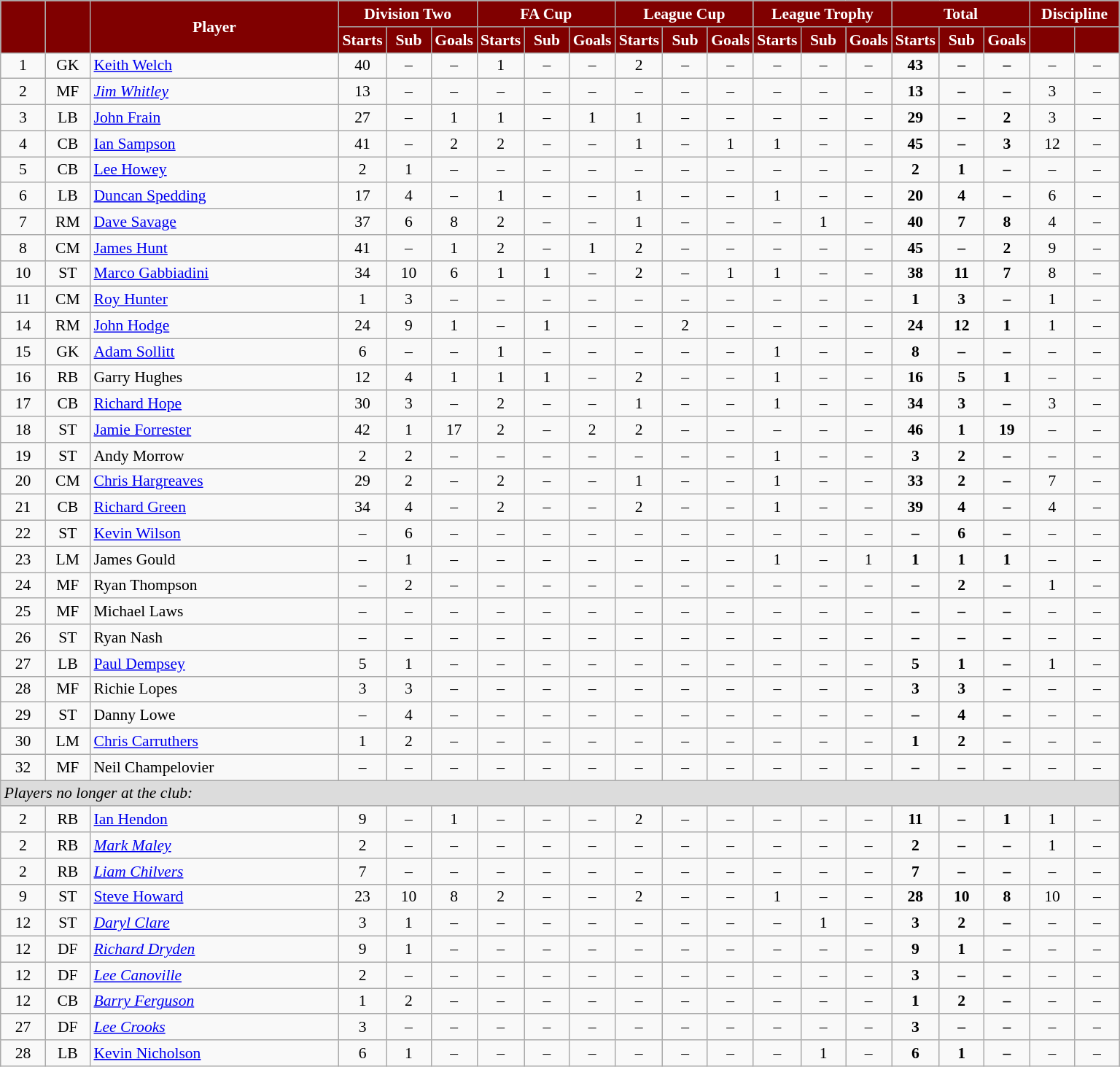<table class="wikitable"  style="text-align:center; font-size:90%; width:81%;">
<tr>
<th rowspan="2" style="background:maroon; color:white;  width: 4%"></th>
<th rowspan="2" style="background:maroon; color:white;  width: 4%"></th>
<th rowspan="2" style="background:maroon; color:white; ">Player</th>
<th colspan="3" style="background:maroon; color:white; ">Division Two</th>
<th colspan="3" style="background:maroon; color:white; ">FA Cup</th>
<th colspan="3" style="background:maroon; color:white; ">League Cup</th>
<th colspan="3" style="background:maroon; color:white; ">League Trophy</th>
<th colspan="3" style="background:maroon; color:white; ">Total</th>
<th colspan="2" style="background:maroon; color:white; ">Discipline</th>
</tr>
<tr>
<th style="background:maroon; color:white;  width: 4%;">Starts</th>
<th style="background:maroon; color:white;  width: 4%;">Sub</th>
<th style="background:maroon; color:white;  width: 4%;">Goals</th>
<th style="background:maroon; color:white;  width: 4%;">Starts</th>
<th style="background:maroon; color:white;  width: 4%;">Sub</th>
<th style="background:maroon; color:white;  width: 4%;">Goals</th>
<th style="background:maroon; color:white;  width: 4%;">Starts</th>
<th style="background:maroon; color:white;  width: 4%;">Sub</th>
<th style="background:maroon; color:white;  width: 4%;">Goals</th>
<th style="background:maroon; color:white;  width: 4%;">Starts</th>
<th style="background:maroon; color:white;  width: 4%;">Sub</th>
<th style="background:maroon; color:white;  width: 4%;">Goals</th>
<th style="background:maroon; color:white;  width: 4%;">Starts</th>
<th style="background:maroon; color:white;  width: 4%;">Sub</th>
<th style="background:maroon; color:white;  width: 4%;">Goals</th>
<th style="background:maroon; color:white;  width: 4%;"></th>
<th style="background:maroon; color:white;  width: 4%;"></th>
</tr>
<tr>
<td>1</td>
<td>GK</td>
<td style="text-align:left;"><a href='#'>Keith Welch</a></td>
<td>40</td>
<td>–</td>
<td>–</td>
<td>1</td>
<td>–</td>
<td>–</td>
<td>2</td>
<td>–</td>
<td>–</td>
<td>–</td>
<td>–</td>
<td>–</td>
<td><strong>43</strong></td>
<td><strong>–</strong></td>
<td><strong>–</strong></td>
<td>–</td>
<td>–</td>
</tr>
<tr>
<td>2</td>
<td>MF</td>
<td style="text-align:left;"><em><a href='#'>Jim Whitley</a></em></td>
<td>13</td>
<td>–</td>
<td>–</td>
<td>–</td>
<td>–</td>
<td>–</td>
<td>–</td>
<td>–</td>
<td>–</td>
<td>–</td>
<td>–</td>
<td>–</td>
<td><strong>13</strong></td>
<td><strong>–</strong></td>
<td><strong>–</strong></td>
<td>3</td>
<td>–</td>
</tr>
<tr>
<td>3</td>
<td>LB</td>
<td style="text-align:left;"><a href='#'>John Frain</a></td>
<td>27</td>
<td>–</td>
<td>1</td>
<td>1</td>
<td>–</td>
<td>1</td>
<td>1</td>
<td>–</td>
<td>–</td>
<td>–</td>
<td>–</td>
<td>–</td>
<td><strong>29</strong></td>
<td><strong>–</strong></td>
<td><strong>2</strong></td>
<td>3</td>
<td>–</td>
</tr>
<tr>
<td>4</td>
<td>CB</td>
<td style="text-align:left;"><a href='#'>Ian Sampson</a></td>
<td>41</td>
<td>–</td>
<td>2</td>
<td>2</td>
<td>–</td>
<td>–</td>
<td>1</td>
<td>–</td>
<td>1</td>
<td>1</td>
<td>–</td>
<td>–</td>
<td><strong>45</strong></td>
<td><strong>–</strong></td>
<td><strong>3</strong></td>
<td>12</td>
<td>–</td>
</tr>
<tr>
<td>5</td>
<td>CB</td>
<td style="text-align:left;"><a href='#'>Lee Howey</a></td>
<td>2</td>
<td>1</td>
<td>–</td>
<td>–</td>
<td>–</td>
<td>–</td>
<td>–</td>
<td>–</td>
<td>–</td>
<td>–</td>
<td>–</td>
<td>–</td>
<td><strong>2</strong></td>
<td><strong>1</strong></td>
<td><strong>–</strong></td>
<td>–</td>
<td>–</td>
</tr>
<tr>
<td>6</td>
<td>LB</td>
<td style="text-align:left;"><a href='#'>Duncan Spedding</a></td>
<td>17</td>
<td>4</td>
<td>–</td>
<td>1</td>
<td>–</td>
<td>–</td>
<td>1</td>
<td>–</td>
<td>–</td>
<td>1</td>
<td>–</td>
<td>–</td>
<td><strong>20</strong></td>
<td><strong>4</strong></td>
<td><strong>–</strong></td>
<td>6</td>
<td>–</td>
</tr>
<tr>
<td>7</td>
<td>RM</td>
<td style="text-align:left;"><a href='#'>Dave Savage</a></td>
<td>37</td>
<td>6</td>
<td>8</td>
<td>2</td>
<td>–</td>
<td>–</td>
<td>1</td>
<td>–</td>
<td>–</td>
<td>–</td>
<td>1</td>
<td>–</td>
<td><strong>40</strong></td>
<td><strong>7</strong></td>
<td><strong>8</strong></td>
<td>4</td>
<td>–</td>
</tr>
<tr>
<td>8</td>
<td>CM</td>
<td style="text-align:left;"><a href='#'>James Hunt</a></td>
<td>41</td>
<td>–</td>
<td>1</td>
<td>2</td>
<td>–</td>
<td>1</td>
<td>2</td>
<td>–</td>
<td>–</td>
<td>–</td>
<td>–</td>
<td>–</td>
<td><strong>45</strong></td>
<td><strong>–</strong></td>
<td><strong>2</strong></td>
<td>9</td>
<td>–</td>
</tr>
<tr>
<td>10</td>
<td>ST</td>
<td style="text-align:left;"><a href='#'>Marco Gabbiadini</a></td>
<td>34</td>
<td>10</td>
<td>6</td>
<td>1</td>
<td>1</td>
<td>–</td>
<td>2</td>
<td>–</td>
<td>1</td>
<td>1</td>
<td>–</td>
<td>–</td>
<td><strong>38</strong></td>
<td><strong>11</strong></td>
<td><strong>7</strong></td>
<td>8</td>
<td>–</td>
</tr>
<tr>
<td>11</td>
<td>CM</td>
<td style="text-align:left;"><a href='#'>Roy Hunter</a></td>
<td>1</td>
<td>3</td>
<td>–</td>
<td>–</td>
<td>–</td>
<td>–</td>
<td>–</td>
<td>–</td>
<td>–</td>
<td>–</td>
<td>–</td>
<td>–</td>
<td><strong>1</strong></td>
<td><strong>3</strong></td>
<td><strong>–</strong></td>
<td>1</td>
<td>–</td>
</tr>
<tr>
<td>14</td>
<td>RM</td>
<td style="text-align:left;"><a href='#'>John Hodge</a></td>
<td>24</td>
<td>9</td>
<td>1</td>
<td>–</td>
<td>1</td>
<td>–</td>
<td>–</td>
<td>2</td>
<td>–</td>
<td>–</td>
<td>–</td>
<td>–</td>
<td><strong>24</strong></td>
<td><strong>12</strong></td>
<td><strong>1</strong></td>
<td>1</td>
<td>–</td>
</tr>
<tr>
<td>15</td>
<td>GK</td>
<td style="text-align:left;"><a href='#'>Adam Sollitt</a></td>
<td>6</td>
<td>–</td>
<td>–</td>
<td>1</td>
<td>–</td>
<td>–</td>
<td>–</td>
<td>–</td>
<td>–</td>
<td>1</td>
<td>–</td>
<td>–</td>
<td><strong>8</strong></td>
<td><strong>–</strong></td>
<td><strong>–</strong></td>
<td>–</td>
<td>–</td>
</tr>
<tr>
<td>16</td>
<td>RB</td>
<td style="text-align:left;">Garry Hughes</td>
<td>12</td>
<td>4</td>
<td>1</td>
<td>1</td>
<td>1</td>
<td>–</td>
<td>2</td>
<td>–</td>
<td>–</td>
<td>1</td>
<td>–</td>
<td>–</td>
<td><strong>16</strong></td>
<td><strong>5</strong></td>
<td><strong>1</strong></td>
<td>–</td>
<td>–</td>
</tr>
<tr>
<td>17</td>
<td>CB</td>
<td style="text-align:left;"><a href='#'>Richard Hope</a></td>
<td>30</td>
<td>3</td>
<td>–</td>
<td>2</td>
<td>–</td>
<td>–</td>
<td>1</td>
<td>–</td>
<td>–</td>
<td>1</td>
<td>–</td>
<td>–</td>
<td><strong>34</strong></td>
<td><strong>3</strong></td>
<td><strong>–</strong></td>
<td>3</td>
<td>–</td>
</tr>
<tr>
<td>18</td>
<td>ST</td>
<td style="text-align:left;"><a href='#'>Jamie Forrester</a></td>
<td>42</td>
<td>1</td>
<td>17</td>
<td>2</td>
<td>–</td>
<td>2</td>
<td>2</td>
<td>–</td>
<td>–</td>
<td>–</td>
<td>–</td>
<td>–</td>
<td><strong>46</strong></td>
<td><strong>1</strong></td>
<td><strong>19</strong></td>
<td>–</td>
<td>–</td>
</tr>
<tr>
<td>19</td>
<td>ST</td>
<td style="text-align:left;">Andy Morrow</td>
<td>2</td>
<td>2</td>
<td>–</td>
<td>–</td>
<td>–</td>
<td>–</td>
<td>–</td>
<td>–</td>
<td>–</td>
<td>1</td>
<td>–</td>
<td>–</td>
<td><strong>3</strong></td>
<td><strong>2</strong></td>
<td><strong>–</strong></td>
<td>–</td>
<td>–</td>
</tr>
<tr>
<td>20</td>
<td>CM</td>
<td style="text-align:left;"><a href='#'>Chris Hargreaves</a></td>
<td>29</td>
<td>2</td>
<td>–</td>
<td>2</td>
<td>–</td>
<td>–</td>
<td>1</td>
<td>–</td>
<td>–</td>
<td>1</td>
<td>–</td>
<td>–</td>
<td><strong>33</strong></td>
<td><strong>2</strong></td>
<td><strong>–</strong></td>
<td>7</td>
<td>–</td>
</tr>
<tr>
<td>21</td>
<td>CB</td>
<td style="text-align:left;"><a href='#'>Richard Green</a></td>
<td>34</td>
<td>4</td>
<td>–</td>
<td>2</td>
<td>–</td>
<td>–</td>
<td>2</td>
<td>–</td>
<td>–</td>
<td>1</td>
<td>–</td>
<td>–</td>
<td><strong>39</strong></td>
<td><strong>4</strong></td>
<td><strong>–</strong></td>
<td>4</td>
<td>–</td>
</tr>
<tr>
<td>22</td>
<td>ST</td>
<td style="text-align:left;"><a href='#'>Kevin Wilson</a></td>
<td>–</td>
<td>6</td>
<td>–</td>
<td>–</td>
<td>–</td>
<td>–</td>
<td>–</td>
<td>–</td>
<td>–</td>
<td>–</td>
<td>–</td>
<td>–</td>
<td><strong>–</strong></td>
<td><strong>6</strong></td>
<td><strong>–</strong></td>
<td>–</td>
<td>–</td>
</tr>
<tr>
<td>23</td>
<td>LM</td>
<td style="text-align:left;">James Gould</td>
<td>–</td>
<td>1</td>
<td>–</td>
<td>–</td>
<td>–</td>
<td>–</td>
<td>–</td>
<td>–</td>
<td>–</td>
<td>1</td>
<td>–</td>
<td>1</td>
<td><strong>1</strong></td>
<td><strong>1</strong></td>
<td><strong>1</strong></td>
<td>–</td>
<td>–</td>
</tr>
<tr>
<td>24</td>
<td>MF</td>
<td style="text-align:left;">Ryan Thompson</td>
<td>–</td>
<td>2</td>
<td>–</td>
<td>–</td>
<td>–</td>
<td>–</td>
<td>–</td>
<td>–</td>
<td>–</td>
<td>–</td>
<td>–</td>
<td>–</td>
<td><strong>–</strong></td>
<td><strong>2</strong></td>
<td><strong>–</strong></td>
<td>1</td>
<td>–</td>
</tr>
<tr>
<td>25</td>
<td>MF</td>
<td style="text-align:left;">Michael Laws</td>
<td>–</td>
<td>–</td>
<td>–</td>
<td>–</td>
<td>–</td>
<td>–</td>
<td>–</td>
<td>–</td>
<td>–</td>
<td>–</td>
<td>–</td>
<td>–</td>
<td><strong>–</strong></td>
<td><strong>–</strong></td>
<td><strong>–</strong></td>
<td>–</td>
<td>–</td>
</tr>
<tr>
<td>26</td>
<td>ST</td>
<td style="text-align:left;">Ryan Nash</td>
<td>–</td>
<td>–</td>
<td>–</td>
<td>–</td>
<td>–</td>
<td>–</td>
<td>–</td>
<td>–</td>
<td>–</td>
<td>–</td>
<td>–</td>
<td>–</td>
<td><strong>–</strong></td>
<td><strong>–</strong></td>
<td><strong>–</strong></td>
<td>–</td>
<td>–</td>
</tr>
<tr>
<td>27</td>
<td>LB</td>
<td style="text-align:left;"><a href='#'>Paul Dempsey</a></td>
<td>5</td>
<td>1</td>
<td>–</td>
<td>–</td>
<td>–</td>
<td>–</td>
<td>–</td>
<td>–</td>
<td>–</td>
<td>–</td>
<td>–</td>
<td>–</td>
<td><strong>5</strong></td>
<td><strong>1</strong></td>
<td><strong>–</strong></td>
<td>1</td>
<td>–</td>
</tr>
<tr>
<td>28</td>
<td>MF</td>
<td style="text-align:left;">Richie Lopes</td>
<td>3</td>
<td>3</td>
<td>–</td>
<td>–</td>
<td>–</td>
<td>–</td>
<td>–</td>
<td>–</td>
<td>–</td>
<td>–</td>
<td>–</td>
<td>–</td>
<td><strong>3</strong></td>
<td><strong>3</strong></td>
<td><strong>–</strong></td>
<td>–</td>
<td>–</td>
</tr>
<tr>
<td>29</td>
<td>ST</td>
<td style="text-align:left;">Danny Lowe</td>
<td>–</td>
<td>4</td>
<td>–</td>
<td>–</td>
<td>–</td>
<td>–</td>
<td>–</td>
<td>–</td>
<td>–</td>
<td>–</td>
<td>–</td>
<td>–</td>
<td><strong>–</strong></td>
<td><strong>4</strong></td>
<td><strong>–</strong></td>
<td>–</td>
<td>–</td>
</tr>
<tr>
<td>30</td>
<td>LM</td>
<td style="text-align:left;"><a href='#'>Chris Carruthers</a></td>
<td>1</td>
<td>2</td>
<td>–</td>
<td>–</td>
<td>–</td>
<td>–</td>
<td>–</td>
<td>–</td>
<td>–</td>
<td>–</td>
<td>–</td>
<td>–</td>
<td><strong>1</strong></td>
<td><strong>2</strong></td>
<td><strong>–</strong></td>
<td>–</td>
<td>–</td>
</tr>
<tr>
<td>32</td>
<td>MF</td>
<td style="text-align:left;">Neil Champelovier</td>
<td>–</td>
<td>–</td>
<td>–</td>
<td>–</td>
<td>–</td>
<td>–</td>
<td>–</td>
<td>–</td>
<td>–</td>
<td>–</td>
<td>–</td>
<td>–</td>
<td><strong>–</strong></td>
<td><strong>–</strong></td>
<td><strong>–</strong></td>
<td>–</td>
<td>–</td>
</tr>
<tr>
<td colspan="20" style="background:#dcdcdc; text-align:left;"><em>Players no longer at the club:</em></td>
</tr>
<tr>
<td>2</td>
<td>RB</td>
<td style="text-align:left;"><a href='#'>Ian Hendon</a></td>
<td>9</td>
<td>–</td>
<td>1</td>
<td>–</td>
<td>–</td>
<td>–</td>
<td>2</td>
<td>–</td>
<td>–</td>
<td>–</td>
<td>–</td>
<td>–</td>
<td><strong>11</strong></td>
<td><strong>–</strong></td>
<td><strong>1</strong></td>
<td>1</td>
<td>–</td>
</tr>
<tr>
<td>2</td>
<td>RB</td>
<td style="text-align:left;"><em><a href='#'>Mark Maley</a></em></td>
<td>2</td>
<td>–</td>
<td>–</td>
<td>–</td>
<td>–</td>
<td>–</td>
<td>–</td>
<td>–</td>
<td>–</td>
<td>–</td>
<td>–</td>
<td>–</td>
<td><strong>2</strong></td>
<td><strong>–</strong></td>
<td><strong>–</strong></td>
<td>1</td>
<td>–</td>
</tr>
<tr>
<td>2</td>
<td>RB</td>
<td style="text-align:left;"><em><a href='#'>Liam Chilvers</a></em></td>
<td>7</td>
<td>–</td>
<td>–</td>
<td>–</td>
<td>–</td>
<td>–</td>
<td>–</td>
<td>–</td>
<td>–</td>
<td>–</td>
<td>–</td>
<td>–</td>
<td><strong>7</strong></td>
<td><strong>–</strong></td>
<td><strong>–</strong></td>
<td>–</td>
<td>–</td>
</tr>
<tr>
<td>9</td>
<td>ST</td>
<td style="text-align:left;"><a href='#'>Steve Howard</a></td>
<td>23</td>
<td>10</td>
<td>8</td>
<td>2</td>
<td>–</td>
<td>–</td>
<td>2</td>
<td>–</td>
<td>–</td>
<td>1</td>
<td>–</td>
<td>–</td>
<td><strong>28</strong></td>
<td><strong>10</strong></td>
<td><strong>8</strong></td>
<td>10</td>
<td>–</td>
</tr>
<tr>
<td>12</td>
<td>ST</td>
<td style="text-align:left;"><em><a href='#'>Daryl Clare</a></em></td>
<td>3</td>
<td>1</td>
<td>–</td>
<td>–</td>
<td>–</td>
<td>–</td>
<td>–</td>
<td>–</td>
<td>–</td>
<td>–</td>
<td>1</td>
<td>–</td>
<td><strong>3</strong></td>
<td><strong>2</strong></td>
<td><strong>–</strong></td>
<td>–</td>
<td>–</td>
</tr>
<tr>
<td>12</td>
<td>DF</td>
<td style="text-align:left;"><em><a href='#'>Richard Dryden</a></em></td>
<td>9</td>
<td>1</td>
<td>–</td>
<td>–</td>
<td>–</td>
<td>–</td>
<td>–</td>
<td>–</td>
<td>–</td>
<td>–</td>
<td>–</td>
<td>–</td>
<td><strong>9</strong></td>
<td><strong>1</strong></td>
<td><strong>–</strong></td>
<td>–</td>
<td>–</td>
</tr>
<tr>
<td>12</td>
<td>DF</td>
<td style="text-align:left;"><em><a href='#'>Lee Canoville</a></em></td>
<td>2</td>
<td>–</td>
<td>–</td>
<td>–</td>
<td>–</td>
<td>–</td>
<td>–</td>
<td>–</td>
<td>–</td>
<td>–</td>
<td>–</td>
<td>–</td>
<td><strong>3</strong></td>
<td><strong>–</strong></td>
<td><strong>–</strong></td>
<td>–</td>
<td>–</td>
</tr>
<tr>
<td>12</td>
<td>CB</td>
<td style="text-align:left;"><em><a href='#'>Barry Ferguson</a></em></td>
<td>1</td>
<td>2</td>
<td>–</td>
<td>–</td>
<td>–</td>
<td>–</td>
<td>–</td>
<td>–</td>
<td>–</td>
<td>–</td>
<td>–</td>
<td>–</td>
<td><strong>1</strong></td>
<td><strong>2</strong></td>
<td><strong>–</strong></td>
<td>–</td>
<td>–</td>
</tr>
<tr>
<td>27</td>
<td>DF</td>
<td style="text-align:left;"><em><a href='#'>Lee Crooks</a></em></td>
<td>3</td>
<td>–</td>
<td>–</td>
<td>–</td>
<td>–</td>
<td>–</td>
<td>–</td>
<td>–</td>
<td>–</td>
<td>–</td>
<td>–</td>
<td>–</td>
<td><strong>3</strong></td>
<td><strong>–</strong></td>
<td><strong>–</strong></td>
<td>–</td>
<td>–</td>
</tr>
<tr>
<td>28</td>
<td>LB</td>
<td style="text-align:left;"><a href='#'>Kevin Nicholson</a></td>
<td>6</td>
<td>1</td>
<td>–</td>
<td>–</td>
<td>–</td>
<td>–</td>
<td>–</td>
<td>–</td>
<td>–</td>
<td>–</td>
<td>1</td>
<td>–</td>
<td><strong>6</strong></td>
<td><strong>1</strong></td>
<td><strong>–</strong></td>
<td>–</td>
<td>–</td>
</tr>
</table>
